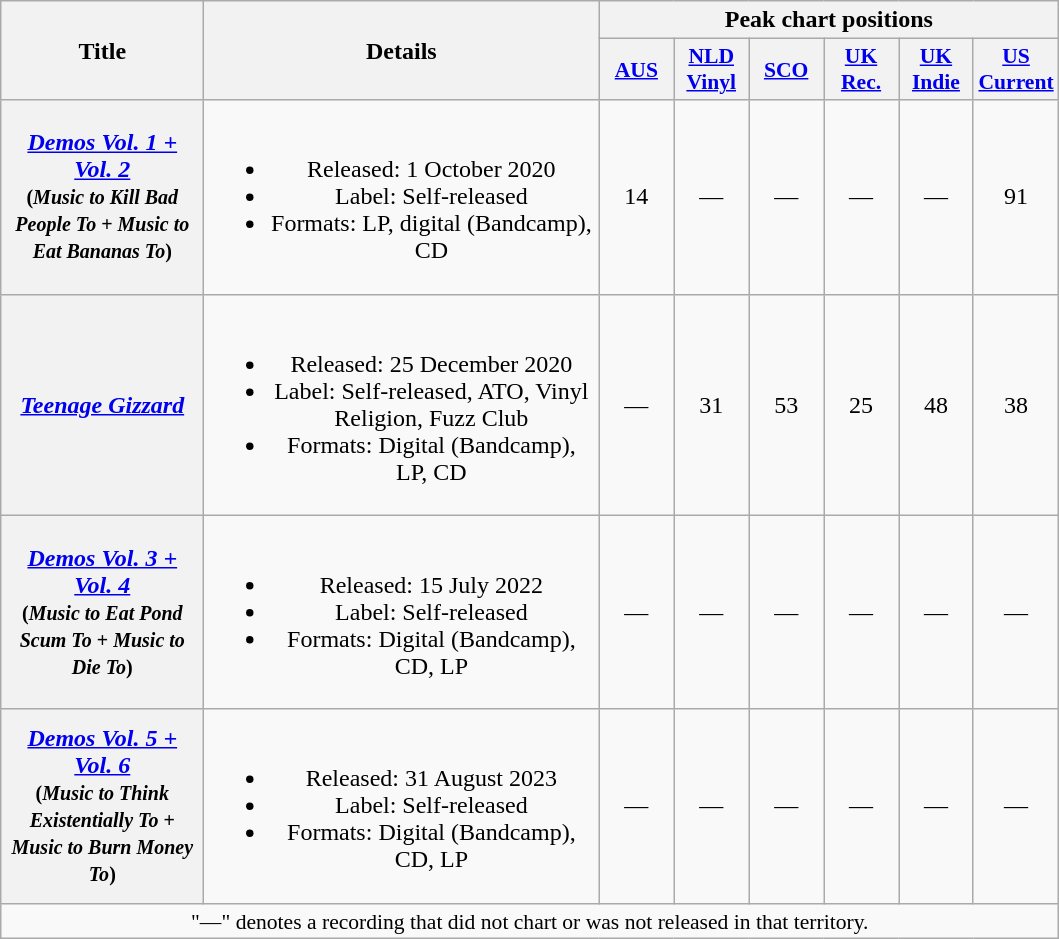<table class="wikitable plainrowheaders" style="text-align:center;">
<tr>
<th scope="col" rowspan="2" style="width:8em;">Title</th>
<th scope="col" rowspan="2" style="width:16em;">Details</th>
<th scope="col" colspan="6">Peak chart positions</th>
</tr>
<tr>
<th scope="col" style="width:3em;font-size:90%;"><a href='#'>AUS</a><br></th>
<th scope="col" style="width:3em;font-size:90%;"><a href='#'>NLD<br>Vinyl</a><br></th>
<th scope="col" style="width:3em;font-size:90%;"><a href='#'>SCO</a><br></th>
<th scope="col" style="width:3em;font-size:90%;"><a href='#'>UK<br>Rec.</a><br></th>
<th scope="col" style="width:3em;font-size:90%;"><a href='#'>UK<br>Indie</a><br></th>
<th scope="col" style="width:3em;font-size:90%;"><a href='#'>US<br>Current</a><br></th>
</tr>
<tr>
<th scope="row"><em><a href='#'>Demos Vol. 1 + Vol. 2</a></em><br><small>(<em>Music to Kill Bad People To</em> + <em>Music to Eat Bananas To</em>)</small></th>
<td><br><ul><li>Released: 1 October 2020</li><li>Label: Self-released</li><li>Formats: LP, digital (Bandcamp), CD</li></ul></td>
<td>14</td>
<td>—</td>
<td>—</td>
<td>—</td>
<td>—</td>
<td>91</td>
</tr>
<tr>
<th scope="row"><em><a href='#'>Teenage Gizzard</a></em></th>
<td><br><ul><li>Released: 25 December 2020</li><li>Label: Self-released, ATO, Vinyl Religion, Fuzz Club</li><li>Formats: Digital (Bandcamp), LP, CD</li></ul></td>
<td>—</td>
<td>31</td>
<td>53</td>
<td>25</td>
<td>48</td>
<td>38</td>
</tr>
<tr>
<th scope="row"><em><a href='#'>Demos Vol. 3 + Vol. 4</a></em><br><small>(<em>Music to Eat Pond Scum To</em> + <em>Music to Die To</em>)</small></th>
<td><br><ul><li>Released: 15 July 2022</li><li>Label: Self-released</li><li>Formats: Digital (Bandcamp), CD, LP</li></ul></td>
<td>—</td>
<td>—</td>
<td>—</td>
<td>—</td>
<td>—</td>
<td>—</td>
</tr>
<tr>
<th scope="row"><em><a href='#'>Demos Vol. 5 + Vol. 6</a></em><br><small>(<em>Music to Think Existentially To</em> + <em>Music to Burn Money To</em>)</small></th>
<td><br><ul><li>Released: 31 August 2023</li><li>Label: Self-released</li><li>Formats: Digital (Bandcamp), CD, LP</li></ul></td>
<td>—</td>
<td>—</td>
<td>—</td>
<td>—</td>
<td>—</td>
<td>—</td>
</tr>
<tr>
<td colspan="15" style="font-size:90%; text-align:center">"—" denotes a recording that did not chart or was not released in that territory.</td>
</tr>
</table>
